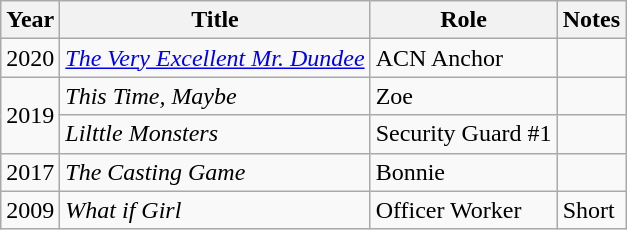<table class="wikitable">
<tr>
<th>Year</th>
<th>Title</th>
<th>Role</th>
<th>Notes</th>
</tr>
<tr>
<td>2020</td>
<td><em><a href='#'>The Very Excellent Mr. Dundee</a></em></td>
<td>ACN Anchor</td>
<td></td>
</tr>
<tr>
<td rowspan="2">2019</td>
<td><em>This Time, Maybe</em></td>
<td>Zoe</td>
<td></td>
</tr>
<tr>
<td><em>Lilttle Monsters</em></td>
<td>Security Guard #1</td>
<td></td>
</tr>
<tr>
<td>2017</td>
<td><em>The Casting Game</em></td>
<td>Bonnie</td>
<td></td>
</tr>
<tr>
<td>2009</td>
<td><em>What if Girl</em></td>
<td>Officer Worker</td>
<td>Short</td>
</tr>
</table>
